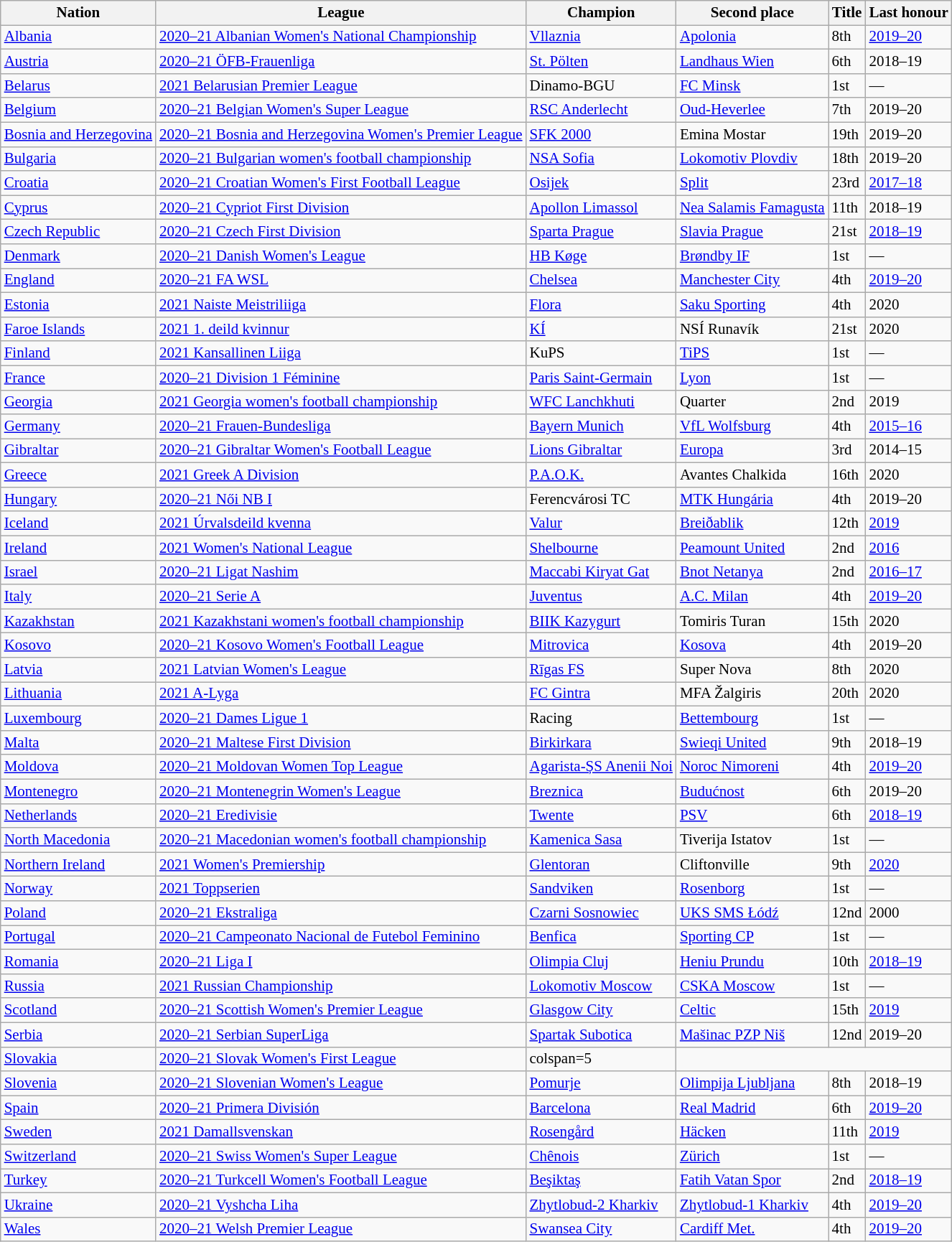<table class=wikitable style="font-size:14px">
<tr>
<th>Nation</th>
<th>League</th>
<th>Champion</th>
<th>Second place</th>
<th data-sort-type="number">Title</th>
<th>Last honour</th>
</tr>
<tr>
<td align=left> <a href='#'>Albania</a></td>
<td align=left><a href='#'>2020–21 Albanian Women's National Championship</a></td>
<td><a href='#'>Vllaznia</a></td>
<td><a href='#'>Apolonia</a></td>
<td>8th</td>
<td><a href='#'>2019–20</a></td>
</tr>
<tr>
<td align=left> <a href='#'>Austria</a></td>
<td align=left><a href='#'>2020–21 ÖFB-Frauenliga</a></td>
<td><a href='#'>St. Pölten</a></td>
<td><a href='#'>Landhaus Wien</a></td>
<td>6th</td>
<td>2018–19</td>
</tr>
<tr>
<td align=left> <a href='#'>Belarus</a></td>
<td align=left><a href='#'>2021 Belarusian Premier League</a></td>
<td>Dinamo-BGU</td>
<td><a href='#'>FC Minsk</a></td>
<td>1st</td>
<td>—</td>
</tr>
<tr>
<td align=left> <a href='#'>Belgium</a></td>
<td align=left><a href='#'>2020–21 Belgian Women's Super League</a></td>
<td><a href='#'>RSC Anderlecht</a></td>
<td><a href='#'>Oud-Heverlee</a></td>
<td>7th</td>
<td>2019–20</td>
</tr>
<tr>
<td align=left> <a href='#'>Bosnia and Herzegovina</a></td>
<td align=left><a href='#'>2020–21 Bosnia and Herzegovina Women's Premier League</a></td>
<td><a href='#'>SFK 2000</a></td>
<td>Emina Mostar</td>
<td>19th</td>
<td>2019–20</td>
</tr>
<tr>
<td align=left> <a href='#'>Bulgaria</a></td>
<td align=left><a href='#'>2020–21 Bulgarian women's football championship</a></td>
<td><a href='#'>NSA Sofia</a></td>
<td><a href='#'>Lokomotiv Plovdiv</a></td>
<td>18th</td>
<td>2019–20</td>
</tr>
<tr>
<td align=left> <a href='#'>Croatia</a></td>
<td align=left><a href='#'>2020–21 Croatian Women's First Football League</a></td>
<td><a href='#'>Osijek</a></td>
<td><a href='#'>Split</a></td>
<td>23rd</td>
<td><a href='#'>2017–18</a></td>
</tr>
<tr>
<td align=left> <a href='#'>Cyprus</a></td>
<td align=left><a href='#'>2020–21 Cypriot First Division</a></td>
<td><a href='#'>Apollon Limassol</a></td>
<td><a href='#'>Nea Salamis Famagusta</a></td>
<td>11th</td>
<td>2018–19</td>
</tr>
<tr>
<td align=left> <a href='#'>Czech Republic</a></td>
<td align=left><a href='#'>2020–21 Czech First Division</a></td>
<td><a href='#'>Sparta Prague</a></td>
<td><a href='#'>Slavia Prague</a></td>
<td>21st</td>
<td><a href='#'>2018–19</a></td>
</tr>
<tr>
<td align=left> <a href='#'>Denmark</a></td>
<td align=left><a href='#'>2020–21 Danish Women's League</a></td>
<td><a href='#'>HB Køge</a></td>
<td><a href='#'>Brøndby IF</a></td>
<td>1st</td>
<td>—</td>
</tr>
<tr>
<td align=left> <a href='#'>England</a></td>
<td align=left><a href='#'>2020–21 FA WSL</a></td>
<td><a href='#'>Chelsea</a></td>
<td><a href='#'>Manchester City</a></td>
<td>4th</td>
<td><a href='#'>2019–20</a></td>
</tr>
<tr>
<td align=left> <a href='#'>Estonia</a></td>
<td align=left><a href='#'>2021 Naiste Meistriliiga</a></td>
<td><a href='#'>Flora</a></td>
<td><a href='#'>Saku Sporting</a></td>
<td>4th</td>
<td>2020</td>
</tr>
<tr>
<td align=left> <a href='#'>Faroe Islands</a></td>
<td align=left><a href='#'>2021 1. deild kvinnur</a></td>
<td><a href='#'>KÍ</a></td>
<td>NSÍ Runavík</td>
<td>21st</td>
<td>2020</td>
</tr>
<tr>
<td align=left> <a href='#'>Finland</a></td>
<td align=left><a href='#'>2021 Kansallinen Liiga</a></td>
<td>KuPS</td>
<td><a href='#'>TiPS</a></td>
<td>1st</td>
<td>—</td>
</tr>
<tr>
<td align=left> <a href='#'>France</a></td>
<td align=left><a href='#'>2020–21 Division 1 Féminine</a></td>
<td><a href='#'>Paris Saint-Germain</a></td>
<td><a href='#'>Lyon</a></td>
<td>1st</td>
<td>—</td>
</tr>
<tr>
<td align=left> <a href='#'>Georgia</a></td>
<td align=left><a href='#'>2021 Georgia women's football championship</a></td>
<td><a href='#'>WFC Lanchkhuti</a></td>
<td>Quarter</td>
<td>2nd</td>
<td>2019</td>
</tr>
<tr>
<td align=left> <a href='#'>Germany</a></td>
<td align=left><a href='#'>2020–21 Frauen-Bundesliga</a></td>
<td><a href='#'>Bayern Munich</a></td>
<td><a href='#'>VfL Wolfsburg</a></td>
<td>4th</td>
<td><a href='#'>2015–16</a></td>
</tr>
<tr>
<td align=left> <a href='#'>Gibraltar</a></td>
<td align=left><a href='#'>2020–21 Gibraltar Women's Football League</a></td>
<td><a href='#'>Lions Gibraltar</a></td>
<td><a href='#'>Europa</a></td>
<td>3rd</td>
<td>2014–15</td>
</tr>
<tr>
<td align=left> <a href='#'>Greece</a></td>
<td align=left><a href='#'>2021 Greek A Division</a></td>
<td><a href='#'>P.A.O.K.</a></td>
<td>Avantes Chalkida</td>
<td>16th</td>
<td>2020</td>
</tr>
<tr>
<td align=left> <a href='#'>Hungary</a></td>
<td align=left><a href='#'>2020–21 Női NB I</a></td>
<td>Ferencvárosi TC</td>
<td><a href='#'>MTK Hungária</a></td>
<td>4th</td>
<td>2019–20</td>
</tr>
<tr>
<td align=left> <a href='#'>Iceland</a></td>
<td align=left><a href='#'>2021 Úrvalsdeild kvenna</a></td>
<td><a href='#'>Valur</a></td>
<td><a href='#'>Breiðablik</a></td>
<td>12th</td>
<td><a href='#'>2019</a></td>
</tr>
<tr>
<td align=left> <a href='#'>Ireland</a></td>
<td align=left><a href='#'>2021 Women's National League</a></td>
<td><a href='#'>Shelbourne</a></td>
<td><a href='#'>Peamount United</a></td>
<td>2nd</td>
<td><a href='#'>2016</a></td>
</tr>
<tr>
<td align=left> <a href='#'>Israel</a></td>
<td align=left><a href='#'>2020–21 Ligat Nashim</a></td>
<td><a href='#'>Maccabi Kiryat Gat</a></td>
<td><a href='#'>Bnot Netanya</a></td>
<td>2nd</td>
<td><a href='#'>2016–17</a></td>
</tr>
<tr>
<td align=left> <a href='#'>Italy</a></td>
<td align=left><a href='#'>2020–21 Serie A</a></td>
<td><a href='#'>Juventus</a></td>
<td><a href='#'>A.C. Milan</a></td>
<td>4th</td>
<td><a href='#'>2019–20</a></td>
</tr>
<tr>
<td align=left> <a href='#'>Kazakhstan</a></td>
<td align=left><a href='#'>2021 Kazakhstani women's football championship</a></td>
<td><a href='#'>BIIK Kazygurt</a></td>
<td>Tomiris Turan</td>
<td>15th</td>
<td>2020</td>
</tr>
<tr>
<td align=left> <a href='#'>Kosovo</a></td>
<td align=left><a href='#'>2020–21 Kosovo Women's Football League</a></td>
<td><a href='#'>Mitrovica</a></td>
<td><a href='#'>Kosova</a></td>
<td>4th</td>
<td>2019–20</td>
</tr>
<tr>
<td align=left> <a href='#'>Latvia</a></td>
<td align=left><a href='#'>2021 Latvian Women's League</a></td>
<td><a href='#'>Rīgas FS</a></td>
<td>Super Nova</td>
<td>8th</td>
<td>2020</td>
</tr>
<tr>
<td align=left> <a href='#'>Lithuania</a></td>
<td align=left><a href='#'>2021 A-Lyga</a></td>
<td><a href='#'>FC Gintra</a></td>
<td>MFA Žalgiris</td>
<td>20th</td>
<td>2020</td>
</tr>
<tr>
<td align=left> <a href='#'>Luxembourg</a></td>
<td align=left><a href='#'>2020–21 Dames Ligue 1</a></td>
<td>Racing</td>
<td><a href='#'>Bettembourg</a></td>
<td>1st</td>
<td>—</td>
</tr>
<tr>
<td align=left> <a href='#'>Malta</a></td>
<td align=left><a href='#'>2020–21 Maltese First Division</a></td>
<td><a href='#'>Birkirkara</a></td>
<td><a href='#'>Swieqi United</a></td>
<td>9th</td>
<td>2018–19</td>
</tr>
<tr>
<td align=left> <a href='#'>Moldova</a></td>
<td align=left><a href='#'>2020–21 Moldovan Women Top League</a></td>
<td><a href='#'>Agarista-ȘS Anenii Noi</a></td>
<td><a href='#'>Noroc Nimoreni</a></td>
<td>4th</td>
<td><a href='#'>2019–20</a></td>
</tr>
<tr>
<td align=left> <a href='#'>Montenegro</a></td>
<td align=left><a href='#'>2020–21 Montenegrin Women's League</a></td>
<td><a href='#'>Breznica</a></td>
<td><a href='#'>Budućnost</a></td>
<td>6th</td>
<td>2019–20</td>
</tr>
<tr>
<td align=left> <a href='#'>Netherlands</a></td>
<td align=left><a href='#'>2020–21 Eredivisie</a></td>
<td><a href='#'>Twente</a></td>
<td><a href='#'>PSV</a></td>
<td>6th</td>
<td><a href='#'>2018–19</a></td>
</tr>
<tr>
<td align=left> <a href='#'>North Macedonia</a></td>
<td align=left><a href='#'>2020–21 Macedonian women's football championship</a></td>
<td><a href='#'>Kamenica Sasa</a></td>
<td>Tiverija Istatov</td>
<td>1st</td>
<td>—</td>
</tr>
<tr>
<td align=left> <a href='#'>Northern Ireland</a></td>
<td align=left><a href='#'>2021 Women's Premiership</a></td>
<td><a href='#'>Glentoran</a></td>
<td>Cliftonville</td>
<td>9th</td>
<td><a href='#'>2020</a></td>
</tr>
<tr>
<td align=left> <a href='#'>Norway</a></td>
<td align=left><a href='#'>2021 Toppserien</a></td>
<td><a href='#'>Sandviken</a></td>
<td><a href='#'>Rosenborg</a></td>
<td>1st</td>
<td>—</td>
</tr>
<tr>
<td align=left> <a href='#'>Poland</a></td>
<td align=left><a href='#'>2020–21 Ekstraliga</a></td>
<td><a href='#'>Czarni Sosnowiec</a></td>
<td><a href='#'>UKS SMS Łódź</a></td>
<td>12nd</td>
<td>2000</td>
</tr>
<tr>
<td align=left> <a href='#'>Portugal</a></td>
<td align=left><a href='#'>2020–21 Campeonato Nacional de Futebol Feminino</a></td>
<td><a href='#'>Benfica</a></td>
<td><a href='#'>Sporting CP</a></td>
<td>1st</td>
<td>—</td>
</tr>
<tr>
<td align=left> <a href='#'>Romania</a></td>
<td align=left><a href='#'>2020–21 Liga I</a></td>
<td><a href='#'>Olimpia Cluj</a></td>
<td><a href='#'>Heniu Prundu</a></td>
<td>10th</td>
<td><a href='#'>2018–19</a></td>
</tr>
<tr>
<td align=left> <a href='#'>Russia</a></td>
<td align=left><a href='#'>2021 Russian Championship</a></td>
<td><a href='#'>Lokomotiv Moscow</a></td>
<td><a href='#'>CSKA Moscow</a></td>
<td>1st</td>
<td>—</td>
</tr>
<tr>
<td align=left> <a href='#'>Scotland</a></td>
<td align=left><a href='#'>2020–21 Scottish Women's Premier League</a></td>
<td><a href='#'>Glasgow City</a></td>
<td><a href='#'>Celtic</a></td>
<td>15th</td>
<td><a href='#'>2019</a></td>
</tr>
<tr>
<td align=left> <a href='#'>Serbia</a></td>
<td align=left><a href='#'>2020–21 Serbian SuperLiga</a></td>
<td><a href='#'>Spartak Subotica</a></td>
<td><a href='#'>Mašinac PZP Niš</a></td>
<td>12nd</td>
<td>2019–20</td>
</tr>
<tr>
<td align=left> <a href='#'>Slovakia</a></td>
<td align=left><a href='#'>2020–21 Slovak Women's First League</a></td>
<td>colspan=5 </td>
</tr>
<tr>
<td align=left> <a href='#'>Slovenia</a></td>
<td align=left><a href='#'>2020–21 Slovenian Women's League</a></td>
<td><a href='#'>Pomurje</a></td>
<td><a href='#'>Olimpija Ljubljana</a></td>
<td>8th</td>
<td>2018–19</td>
</tr>
<tr>
<td align=left> <a href='#'>Spain</a></td>
<td align=left><a href='#'>2020–21 Primera División</a></td>
<td><a href='#'>Barcelona</a></td>
<td><a href='#'>Real Madrid</a></td>
<td>6th</td>
<td><a href='#'>2019–20</a></td>
</tr>
<tr>
<td align=left> <a href='#'>Sweden</a></td>
<td align=left><a href='#'>2021 Damallsvenskan</a></td>
<td><a href='#'>Rosengård</a></td>
<td><a href='#'>Häcken</a></td>
<td>11th</td>
<td><a href='#'>2019</a></td>
</tr>
<tr>
<td align=left> <a href='#'>Switzerland</a></td>
<td align=left><a href='#'>2020–21 Swiss Women's Super League</a></td>
<td><a href='#'>Chênois</a></td>
<td><a href='#'>Zürich</a></td>
<td>1st</td>
<td>—</td>
</tr>
<tr>
<td align=left> <a href='#'>Turkey</a></td>
<td align=left><a href='#'>2020–21 Turkcell Women's Football League</a></td>
<td><a href='#'>Beşiktaş</a></td>
<td><a href='#'>Fatih Vatan Spor</a></td>
<td>2nd</td>
<td><a href='#'>2018–19</a></td>
</tr>
<tr>
<td align=left> <a href='#'>Ukraine</a></td>
<td align=left><a href='#'>2020–21 Vyshcha Liha</a></td>
<td><a href='#'>Zhytlobud-2 Kharkiv</a></td>
<td><a href='#'>Zhytlobud-1 Kharkiv</a></td>
<td>4th</td>
<td><a href='#'>2019–20</a></td>
</tr>
<tr>
<td align=left> <a href='#'>Wales</a></td>
<td align=left><a href='#'>2020–21 Welsh Premier League</a></td>
<td><a href='#'>Swansea City</a></td>
<td><a href='#'>Cardiff Met.</a></td>
<td>4th</td>
<td><a href='#'>2019–20</a></td>
</tr>
</table>
